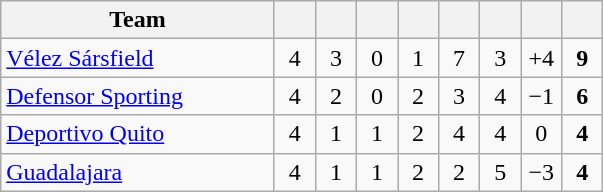<table class="wikitable" style="text-align:center;">
<tr>
<th width="175">Team</th>
<th width="20"></th>
<th width="20"></th>
<th width="20"></th>
<th width="20"></th>
<th width="20"></th>
<th width="20"></th>
<th width="20"></th>
<th width="20"></th>
</tr>
<tr>
<td align=left> <a href='#'>Vélez Sársfield</a></td>
<td>4</td>
<td>3</td>
<td>0</td>
<td>1</td>
<td>7</td>
<td>3</td>
<td>+4</td>
<td><strong>9</strong></td>
</tr>
<tr>
<td align=left> <a href='#'>Defensor Sporting</a></td>
<td>4</td>
<td>2</td>
<td>0</td>
<td>2</td>
<td>3</td>
<td>4</td>
<td>−1</td>
<td><strong>6</strong></td>
</tr>
<tr>
<td align=left> <a href='#'>Deportivo Quito</a></td>
<td>4</td>
<td>1</td>
<td>1</td>
<td>2</td>
<td>4</td>
<td>4</td>
<td>0</td>
<td><strong>4</strong></td>
</tr>
<tr>
<td align=left> <a href='#'>Guadalajara</a></td>
<td>4</td>
<td>1</td>
<td>1</td>
<td>2</td>
<td>2</td>
<td>5</td>
<td>−3</td>
<td><strong>4</strong></td>
</tr>
</table>
